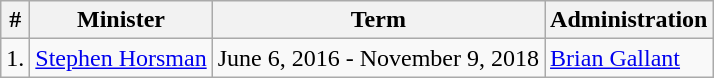<table class="wikitable">
<tr>
<th>#</th>
<th>Minister</th>
<th>Term</th>
<th>Administration</th>
</tr>
<tr>
<td>1.</td>
<td><a href='#'>Stephen Horsman</a></td>
<td>June 6, 2016 - November 9, 2018</td>
<td><a href='#'>Brian Gallant</a></td>
</tr>
</table>
